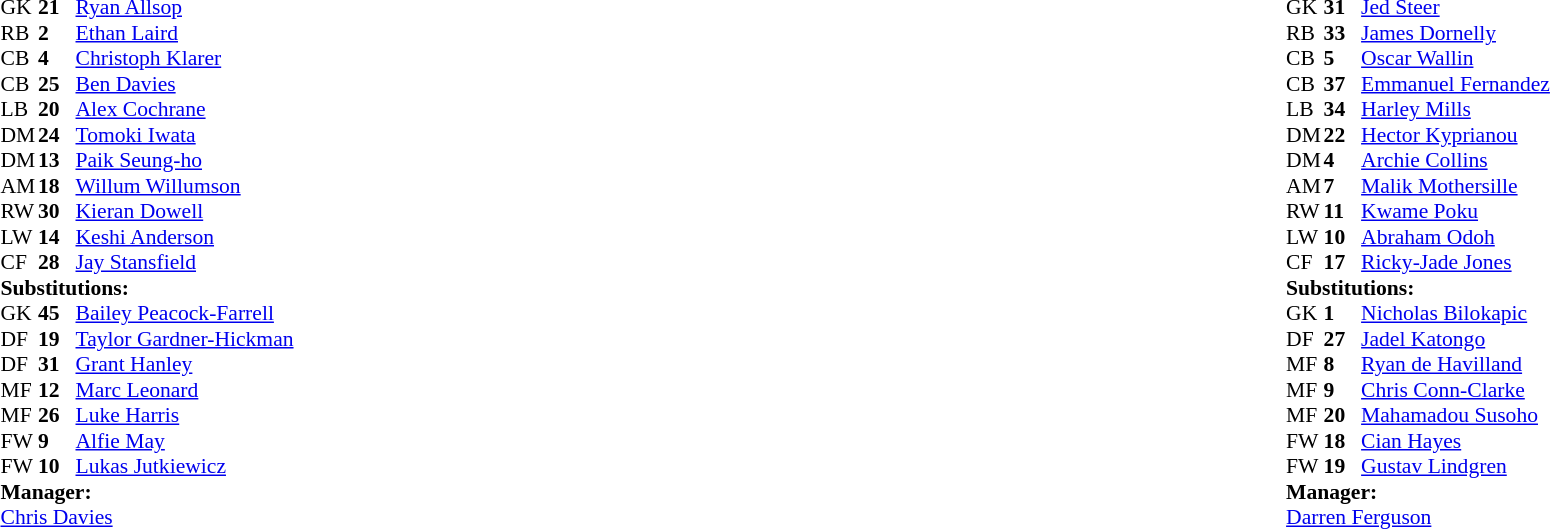<table width="100%">
<tr>
<td valign="top" width="40%"><br><table style="font-size:90%" cellspacing="0" cellpadding="0">
<tr>
<th width=25></th>
<th width=25></th>
</tr>
<tr>
<td>GK</td>
<td><strong>21</strong></td>
<td> <a href='#'>Ryan Allsop</a></td>
</tr>
<tr>
<td>RB</td>
<td><strong>2</strong></td>
<td> <a href='#'>Ethan Laird</a></td>
<td></td>
<td></td>
</tr>
<tr>
<td>CB</td>
<td><strong>4</strong></td>
<td> <a href='#'>Christoph Klarer</a></td>
</tr>
<tr>
<td>CB</td>
<td><strong>25</strong></td>
<td> <a href='#'>Ben Davies</a></td>
<td></td>
<td></td>
</tr>
<tr>
<td>LB</td>
<td><strong>20</strong></td>
<td> <a href='#'>Alex Cochrane</a></td>
</tr>
<tr>
<td>DM</td>
<td><strong>24</strong></td>
<td> <a href='#'>Tomoki Iwata</a></td>
</tr>
<tr>
<td>DM</td>
<td><strong>13</strong></td>
<td> <a href='#'>Paik Seung-ho</a></td>
<td></td>
<td></td>
</tr>
<tr>
<td>AM</td>
<td><strong>18</strong></td>
<td> <a href='#'>Willum Willumson</a></td>
<td></td>
<td></td>
</tr>
<tr>
<td>RW</td>
<td><strong>30</strong></td>
<td> <a href='#'>Kieran Dowell</a></td>
<td></td>
</tr>
<tr>
<td>LW</td>
<td><strong>14</strong></td>
<td> <a href='#'>Keshi Anderson</a></td>
</tr>
<tr>
<td>CF</td>
<td><strong>28</strong></td>
<td> <a href='#'>Jay Stansfield</a></td>
</tr>
<tr>
<td colspan=3><strong>Substitutions:</strong></td>
</tr>
<tr>
<td>GK</td>
<td><strong>45</strong></td>
<td> <a href='#'>Bailey Peacock-Farrell</a></td>
</tr>
<tr>
<td>DF</td>
<td><strong>19</strong></td>
<td> <a href='#'>Taylor Gardner-Hickman</a></td>
<td></td>
<td></td>
</tr>
<tr>
<td>DF</td>
<td><strong>31</strong></td>
<td> <a href='#'>Grant Hanley</a></td>
</tr>
<tr>
<td>MF</td>
<td><strong>12</strong></td>
<td> <a href='#'>Marc Leonard</a></td>
<td></td>
<td></td>
</tr>
<tr>
<td>MF</td>
<td><strong>26</strong></td>
<td> <a href='#'>Luke Harris</a></td>
</tr>
<tr>
<td>FW</td>
<td><strong>9</strong></td>
<td> <a href='#'>Alfie May</a></td>
<td></td>
<td></td>
</tr>
<tr>
<td>FW</td>
<td><strong>10</strong></td>
<td> <a href='#'>Lukas Jutkiewicz</a></td>
<td></td>
<td></td>
</tr>
<tr>
<td colspan=3><strong>Manager:</strong></td>
</tr>
<tr>
<td colspan=3> <a href='#'>Chris Davies</a></td>
</tr>
</table>
</td>
<td valign="top"></td>
<td valign="top" width="50%"><br><table style="font-size:90%; margin:auto" cellspacing="0" cellpadding="0">
<tr>
<th width=25></th>
<th width=25></th>
</tr>
<tr>
<td>GK</td>
<td><strong>31</strong></td>
<td> <a href='#'>Jed Steer</a></td>
</tr>
<tr>
<td>RB</td>
<td><strong>33</strong></td>
<td> <a href='#'>James Dornelly</a></td>
</tr>
<tr>
<td>CB</td>
<td><strong>5</strong></td>
<td> <a href='#'>Oscar Wallin</a></td>
</tr>
<tr>
<td>CB</td>
<td><strong>37</strong></td>
<td> <a href='#'>Emmanuel Fernandez</a></td>
<td></td>
<td></td>
</tr>
<tr>
<td>LB</td>
<td><strong>34</strong></td>
<td> <a href='#'>Harley Mills</a></td>
</tr>
<tr>
<td>DM</td>
<td><strong>22</strong></td>
<td> <a href='#'>Hector Kyprianou</a></td>
<td></td>
</tr>
<tr>
<td>DM</td>
<td><strong>4</strong></td>
<td> <a href='#'>Archie Collins</a></td>
</tr>
<tr>
<td>AM</td>
<td><strong>7</strong></td>
<td> <a href='#'>Malik Mothersille</a></td>
<td></td>
<td></td>
</tr>
<tr>
<td>RW</td>
<td><strong>11</strong></td>
<td> <a href='#'>Kwame Poku</a></td>
</tr>
<tr>
<td>LW</td>
<td><strong>10</strong></td>
<td> <a href='#'>Abraham Odoh</a></td>
<td></td>
</tr>
<tr>
<td>CF</td>
<td><strong>17</strong></td>
<td> <a href='#'>Ricky-Jade Jones</a></td>
<td></td>
<td></td>
</tr>
<tr>
<td colspan=3><strong>Substitutions:</strong></td>
</tr>
<tr>
<td>GK</td>
<td><strong>1</strong></td>
<td> <a href='#'>Nicholas Bilokapic</a></td>
</tr>
<tr>
<td>DF</td>
<td><strong>27</strong></td>
<td> <a href='#'>Jadel Katongo</a></td>
<td></td>
<td></td>
</tr>
<tr>
<td>MF</td>
<td><strong>8</strong></td>
<td> <a href='#'>Ryan de Havilland</a></td>
</tr>
<tr>
<td>MF</td>
<td><strong>9</strong></td>
<td> <a href='#'>Chris Conn-Clarke</a></td>
</tr>
<tr>
<td>MF</td>
<td><strong>20</strong></td>
<td> <a href='#'>Mahamadou Susoho</a></td>
<td></td>
<td></td>
</tr>
<tr>
<td>FW</td>
<td><strong>18</strong></td>
<td> <a href='#'>Cian Hayes</a></td>
</tr>
<tr>
<td>FW</td>
<td><strong>19</strong></td>
<td> <a href='#'>Gustav Lindgren</a></td>
<td></td>
<td></td>
</tr>
<tr>
<td colspan=3><strong>Manager:</strong></td>
</tr>
<tr>
<td colspan=3> <a href='#'>Darren Ferguson</a></td>
</tr>
</table>
</td>
</tr>
</table>
